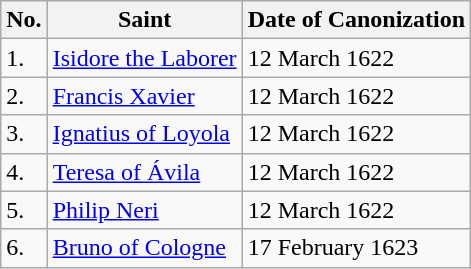<table class="wikitable">
<tr>
<th>No.</th>
<th>Saint</th>
<th>Date of Canonization</th>
</tr>
<tr>
<td>1.</td>
<td><a href='#'>Isidore the Laborer</a></td>
<td>12 March 1622</td>
</tr>
<tr>
<td>2.</td>
<td><a href='#'>Francis Xavier</a></td>
<td>12 March 1622</td>
</tr>
<tr>
<td>3.</td>
<td><a href='#'>Ignatius of Loyola</a></td>
<td>12 March 1622</td>
</tr>
<tr>
<td>4.</td>
<td><a href='#'>Teresa of Ávila</a></td>
<td>12 March 1622</td>
</tr>
<tr>
<td>5.</td>
<td><a href='#'>Philip Neri</a></td>
<td>12 March 1622</td>
</tr>
<tr>
<td>6.</td>
<td><a href='#'>Bruno of Cologne</a></td>
<td>17 February 1623</td>
</tr>
</table>
